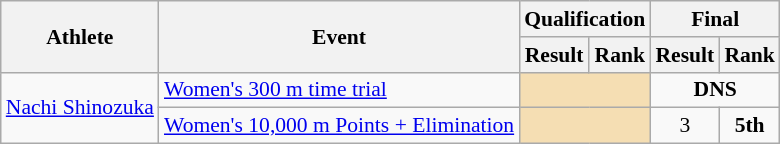<table class="wikitable" border="1" style="font-size:90%">
<tr>
<th rowspan=2>Athlete</th>
<th rowspan=2>Event</th>
<th colspan=2>Qualification</th>
<th colspan=2>Final</th>
</tr>
<tr>
<th>Result</th>
<th>Rank</th>
<th>Result</th>
<th>Rank</th>
</tr>
<tr>
<td rowspan=2><a href='#'>Nachi Shinozuka</a></td>
<td><a href='#'>Women's 300 m time trial</a></td>
<td bgcolor=wheat colspan="2"></td>
<td align=center colspan="2"><strong>DNS</strong></td>
</tr>
<tr>
<td><a href='#'>Women's 10,000 m Points + Elimination</a></td>
<td bgcolor=wheat colspan="2"></td>
<td align=center>3</td>
<td align=center><strong>5th</strong></td>
</tr>
</table>
